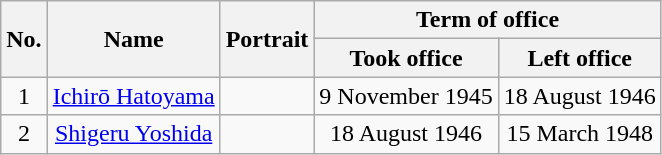<table class="wikitable"  style="text-align:center">
<tr>
<th scope="col" rowspan="2">No.</th>
<th scope="col" rowspan="2">Name</th>
<th scope="col" rowspan="2">Portrait</th>
<th scope="col" colspan="2">Term of office</th>
</tr>
<tr>
<th scope="col">Took office</th>
<th scope="col">Left office</th>
</tr>
<tr>
<td>1</td>
<td><a href='#'>Ichirō Hatoyama</a></td>
<td></td>
<td>9 November 1945</td>
<td>18 August 1946</td>
</tr>
<tr>
<td>2</td>
<td><a href='#'>Shigeru Yoshida</a></td>
<td></td>
<td>18 August 1946</td>
<td>15 March 1948</td>
</tr>
</table>
